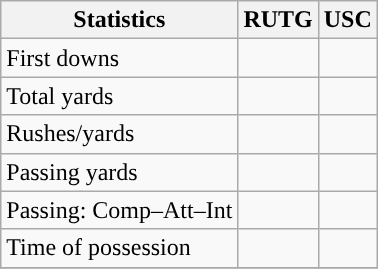<table class="wikitable" style="float: left;">
<tr>
<th>Statistics</th>
<th>RUTG</th>
<th>USC</th>
</tr>
<tr>
<td>First downs</td>
<td></td>
<td></td>
</tr>
<tr>
<td>Total yards</td>
<td></td>
<td></td>
</tr>
<tr>
<td>Rushes/yards</td>
<td></td>
<td></td>
</tr>
<tr>
<td>Passing yards</td>
<td></td>
<td></td>
</tr>
<tr>
<td>Passing: Comp–Att–Int</td>
<td></td>
<td></td>
</tr>
<tr>
<td>Time of possession</td>
<td></td>
<td></td>
</tr>
<tr>
</tr>
</table>
